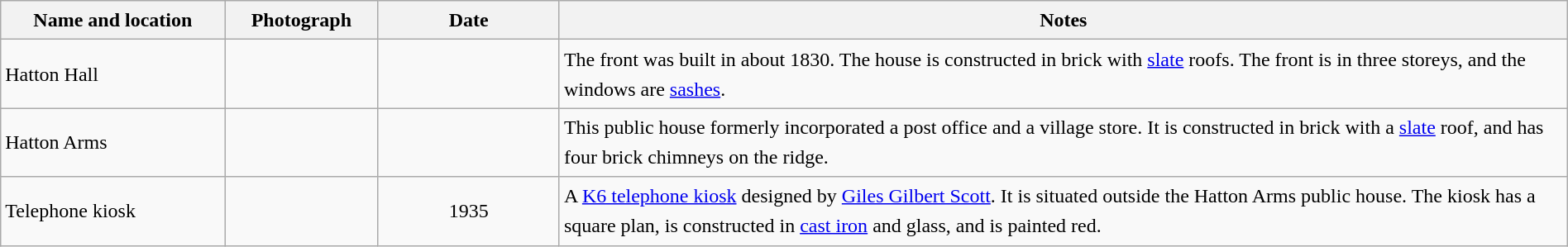<table class="wikitable sortable plainrowheaders" style="width:100%;border:0px;text-align:left;line-height:150%;">
<tr>
<th scope="col"  style="width:150px">Name and location</th>
<th scope="col"  style="width:100px" class="unsortable">Photograph</th>
<th scope="col"  style="width:120px">Date</th>
<th scope="col"  style="width:700px" class="unsortable">Notes</th>
</tr>
<tr>
<td>Hatton Hall<br><small></small></td>
<td></td>
<td align="center"></td>
<td>The front was built in about 1830.  The house is constructed in brick with <a href='#'>slate</a> roofs.  The front is in three storeys, and the windows are <a href='#'>sashes</a>.</td>
</tr>
<tr>
<td>Hatton Arms<br><small></small></td>
<td></td>
<td align="center"></td>
<td>This public house formerly incorporated a post office and a village store.  It is constructed in brick with a <a href='#'>slate</a> roof, and has four brick chimneys on the ridge.</td>
</tr>
<tr>
<td>Telephone kiosk<br><small></small></td>
<td></td>
<td align="center">1935</td>
<td>A <a href='#'>K6 telephone kiosk</a> designed by <a href='#'>Giles Gilbert Scott</a>.  It is situated outside the Hatton Arms public house.  The kiosk has a square plan, is constructed in <a href='#'>cast iron</a> and glass, and is painted red.</td>
</tr>
<tr>
</tr>
</table>
